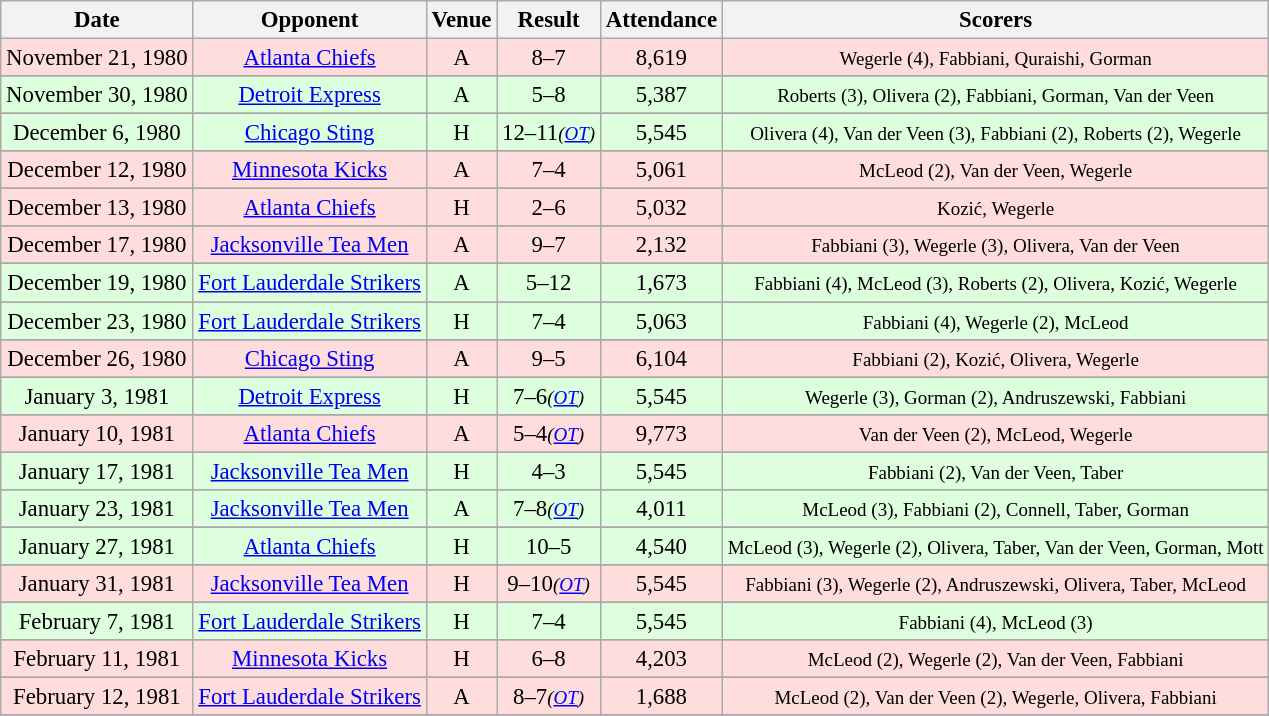<table class="wikitable" style="font-size:95%; text-align:center">
<tr>
<th>Date</th>
<th>Opponent</th>
<th>Venue</th>
<th>Result</th>
<th>Attendance</th>
<th>Scorers</th>
</tr>
<tr bgcolor="#ffdddd">
<td>November 21, 1980</td>
<td><a href='#'>Atlanta Chiefs</a></td>
<td>A</td>
<td>8–7</td>
<td>8,619</td>
<td><small>Wegerle (4), Fabbiani, Quraishi, Gorman</small></td>
</tr>
<tr>
</tr>
<tr bgcolor="#ddffdd">
<td>November 30, 1980</td>
<td><a href='#'>Detroit Express</a></td>
<td>A</td>
<td>5–8</td>
<td>5,387</td>
<td><small>Roberts (3), Olivera (2), Fabbiani, Gorman, Van der Veen</small></td>
</tr>
<tr>
</tr>
<tr bgcolor="#ddffdd">
<td>December 6, 1980</td>
<td><a href='#'>Chicago Sting</a></td>
<td>H</td>
<td>12–11<small><em>(<a href='#'>OT</a>)</em></small></td>
<td>5,545</td>
<td><small>Olivera (4), Van der Veen (3), Fabbiani (2), Roberts (2), Wegerle</small></td>
</tr>
<tr>
</tr>
<tr bgcolor="#ffdddd">
<td>December 12, 1980</td>
<td><a href='#'>Minnesota Kicks</a></td>
<td>A</td>
<td>7–4</td>
<td>5,061</td>
<td><small>McLeod (2), Van der Veen, Wegerle</small></td>
</tr>
<tr>
</tr>
<tr bgcolor="#ffdddd">
<td>December 13, 1980</td>
<td><a href='#'>Atlanta Chiefs</a></td>
<td>H</td>
<td>2–6</td>
<td>5,032</td>
<td><small>Kozić, Wegerle</small></td>
</tr>
<tr>
</tr>
<tr bgcolor="#ffdddd">
<td>December 17, 1980</td>
<td><a href='#'>Jacksonville Tea Men</a></td>
<td>A</td>
<td>9–7</td>
<td>2,132</td>
<td><small>Fabbiani (3), Wegerle (3), Olivera, Van der Veen</small></td>
</tr>
<tr>
</tr>
<tr bgcolor="#ddffdd">
<td>December 19, 1980</td>
<td><a href='#'>Fort Lauderdale Strikers</a></td>
<td>A</td>
<td>5–12</td>
<td>1,673</td>
<td><small>Fabbiani (4), McLeod (3), Roberts (2), Olivera, Kozić, Wegerle</small></td>
</tr>
<tr>
</tr>
<tr bgcolor="#ddffdd">
<td> December 23, 1980</td>
<td><a href='#'>Fort Lauderdale Strikers</a></td>
<td>H</td>
<td>7–4</td>
<td>5,063</td>
<td><small>Fabbiani (4), Wegerle (2), McLeod</small></td>
</tr>
<tr>
</tr>
<tr bgcolor="#ffdddd">
<td> December 26, 1980</td>
<td><a href='#'>Chicago Sting</a></td>
<td>A</td>
<td>9–5</td>
<td>6,104</td>
<td><small>Fabbiani (2), Kozić, Olivera, Wegerle</small></td>
</tr>
<tr>
</tr>
<tr bgcolor="#ddffdd">
<td> January 3, 1981</td>
<td><a href='#'>Detroit Express</a></td>
<td>H</td>
<td>7–6<small><em>(<a href='#'>OT</a>)</em></small></td>
<td>5,545</td>
<td><small>Wegerle (3), Gorman (2), Andruszewski, Fabbiani</small></td>
</tr>
<tr>
</tr>
<tr bgcolor="#ffdddd">
<td> January 10, 1981</td>
<td><a href='#'>Atlanta Chiefs</a></td>
<td>A</td>
<td>5–4<small><em>(<a href='#'>OT</a>)</em></small></td>
<td>9,773</td>
<td><small>Van der Veen (2), McLeod, Wegerle</small></td>
</tr>
<tr>
</tr>
<tr bgcolor="#ddffdd">
<td> January 17, 1981</td>
<td><a href='#'>Jacksonville Tea Men</a></td>
<td>H</td>
<td>4–3</td>
<td>5,545</td>
<td><small>Fabbiani (2), Van der Veen, Taber</small></td>
</tr>
<tr>
</tr>
<tr bgcolor="#ddffdd">
<td> January 23, 1981</td>
<td><a href='#'>Jacksonville Tea Men</a></td>
<td>A</td>
<td>7–8<small><em>(<a href='#'>OT</a>)</em></small></td>
<td>4,011</td>
<td><small>McLeod (3), Fabbiani (2), Connell, Taber, Gorman</small></td>
</tr>
<tr>
</tr>
<tr bgcolor="#ddffdd">
<td> January 27, 1981</td>
<td><a href='#'>Atlanta Chiefs</a></td>
<td>H</td>
<td>10–5</td>
<td>4,540</td>
<td><small>McLeod (3), Wegerle (2), Olivera, Taber, Van der Veen, Gorman, Mott</small></td>
</tr>
<tr>
</tr>
<tr bgcolor="#ffdddd">
<td> January 31, 1981</td>
<td><a href='#'>Jacksonville Tea Men</a></td>
<td>H</td>
<td>9–10<small><em>(<a href='#'>OT</a>)</em></small></td>
<td>5,545</td>
<td><small>Fabbiani (3), Wegerle (2), Andruszewski, Olivera, Taber, McLeod</small></td>
</tr>
<tr>
</tr>
<tr bgcolor="#ddffdd">
<td> February 7, 1981</td>
<td><a href='#'>Fort Lauderdale Strikers</a></td>
<td>H</td>
<td>7–4</td>
<td>5,545</td>
<td><small>Fabbiani (4), McLeod (3)</small></td>
</tr>
<tr>
</tr>
<tr bgcolor="#ffdddd">
<td> February 11, 1981</td>
<td><a href='#'>Minnesota Kicks</a></td>
<td>H</td>
<td>6–8</td>
<td>4,203</td>
<td><small>McLeod (2), Wegerle (2), Van der Veen, Fabbiani</small></td>
</tr>
<tr>
</tr>
<tr bgcolor="#ffdddd">
<td> February 12, 1981</td>
<td><a href='#'>Fort Lauderdale Strikers</a></td>
<td>A</td>
<td>8–7<small><em>(<a href='#'>OT</a>)</em></small></td>
<td>1,688</td>
<td><small>McLeod (2), Van der Veen (2), Wegerle, Olivera, Fabbiani</small></td>
</tr>
<tr>
</tr>
</table>
